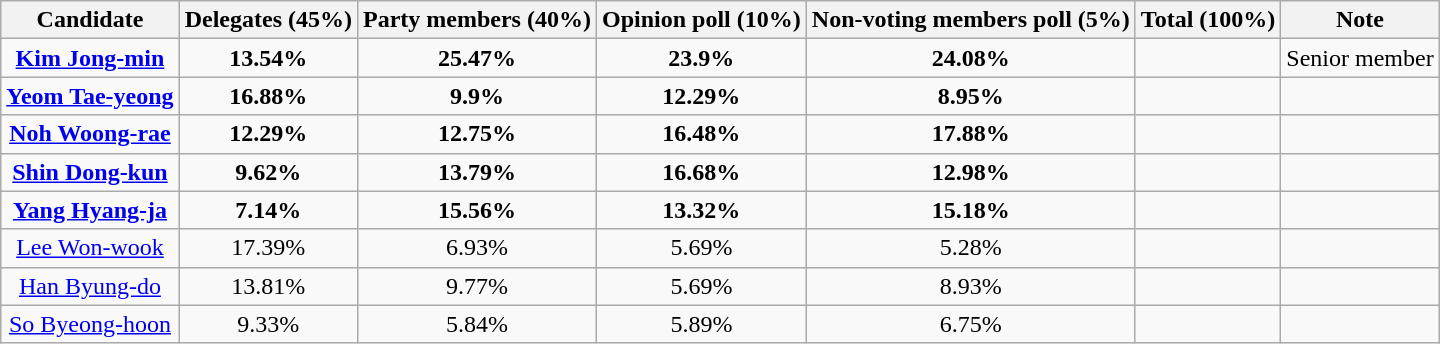<table class="wikitable" style="text-align:center;">
<tr>
<th>Candidate</th>
<th>Delegates (45%)</th>
<th>Party members (40%)</th>
<th>Opinion poll (10%)</th>
<th>Non-voting members poll (5%)</th>
<th>Total (100%)</th>
<th>Note</th>
</tr>
<tr>
<td><a href='#'><strong>Kim Jong-min</strong></a></td>
<td><strong>13.54%</strong></td>
<td><strong>25.47%</strong></td>
<td><strong>23.9%</strong></td>
<td><strong>24.08%</strong></td>
<td></td>
<td>Senior member</td>
</tr>
<tr>
<td><strong><a href='#'>Yeom Tae-yeong</a></strong></td>
<td><strong>16.88%</strong></td>
<td><strong>9.9%</strong></td>
<td><strong>12.29%</strong></td>
<td><strong>8.95%</strong></td>
<td></td>
<td></td>
</tr>
<tr>
<td><a href='#'><strong>Noh Woong-rae</strong></a></td>
<td><strong>12.29%</strong></td>
<td><strong>12.75%</strong></td>
<td><strong>16.48%</strong></td>
<td><strong>17.88%</strong></td>
<td></td>
<td></td>
</tr>
<tr>
<td><strong><a href='#'>Shin Dong-kun</a></strong></td>
<td><strong>9.62%</strong></td>
<td><strong>13.79%</strong></td>
<td><strong>16.68%</strong></td>
<td><strong>12.98%</strong></td>
<td></td>
<td></td>
</tr>
<tr>
<td><strong><a href='#'>Yang Hyang-ja</a></strong></td>
<td><strong>7.14%</strong></td>
<td><strong>15.56%</strong></td>
<td><strong>13.32%</strong></td>
<td><strong>15.18%</strong></td>
<td></td>
<td></td>
</tr>
<tr>
<td><a href='#'>Lee Won-wook</a></td>
<td>17.39%</td>
<td>6.93%</td>
<td>5.69%</td>
<td>5.28%</td>
<td></td>
<td></td>
</tr>
<tr>
<td><a href='#'>Han Byung-do</a></td>
<td>13.81%</td>
<td>9.77%</td>
<td>5.69%</td>
<td>8.93%</td>
<td></td>
<td></td>
</tr>
<tr>
<td><a href='#'>So Byeong-hoon</a></td>
<td>9.33%</td>
<td>5.84%</td>
<td>5.89%</td>
<td>6.75%</td>
<td></td>
<td></td>
</tr>
</table>
